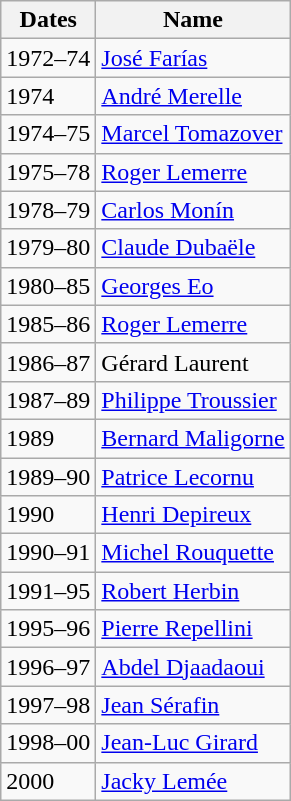<table class="wikitable">
<tr>
<th>Dates</th>
<th>Name</th>
</tr>
<tr>
<td>1972–74</td>
<td> <a href='#'>José Farías</a></td>
</tr>
<tr>
<td>1974</td>
<td><a href='#'>André Merelle</a></td>
</tr>
<tr>
<td>1974–75</td>
<td><a href='#'>Marcel Tomazover</a></td>
</tr>
<tr>
<td>1975–78</td>
<td><a href='#'>Roger Lemerre</a></td>
</tr>
<tr>
<td>1978–79</td>
<td> <a href='#'>Carlos Monín</a></td>
</tr>
<tr>
<td>1979–80</td>
<td><a href='#'>Claude Dubaële</a></td>
</tr>
<tr>
<td>1980–85</td>
<td><a href='#'>Georges Eo</a></td>
</tr>
<tr>
<td>1985–86</td>
<td><a href='#'>Roger Lemerre</a></td>
</tr>
<tr>
<td>1986–87</td>
<td>Gérard Laurent</td>
</tr>
<tr>
<td>1987–89</td>
<td><a href='#'>Philippe Troussier</a></td>
</tr>
<tr>
<td>1989</td>
<td><a href='#'>Bernard Maligorne</a></td>
</tr>
<tr>
<td>1989–90</td>
<td><a href='#'>Patrice Lecornu</a></td>
</tr>
<tr>
<td>1990</td>
<td><a href='#'>Henri Depireux</a></td>
</tr>
<tr>
<td>1990–91</td>
<td><a href='#'>Michel Rouquette</a></td>
</tr>
<tr>
<td>1991–95</td>
<td><a href='#'>Robert Herbin</a></td>
</tr>
<tr>
<td>1995–96</td>
<td><a href='#'>Pierre Repellini</a></td>
</tr>
<tr>
<td>1996–97</td>
<td> <a href='#'>Abdel Djaadaoui</a></td>
</tr>
<tr>
<td>1997–98</td>
<td><a href='#'>Jean Sérafin</a></td>
</tr>
<tr>
<td>1998–00</td>
<td><a href='#'>Jean-Luc Girard</a></td>
</tr>
<tr>
<td>2000</td>
<td><a href='#'>Jacky Lemée</a></td>
</tr>
</table>
